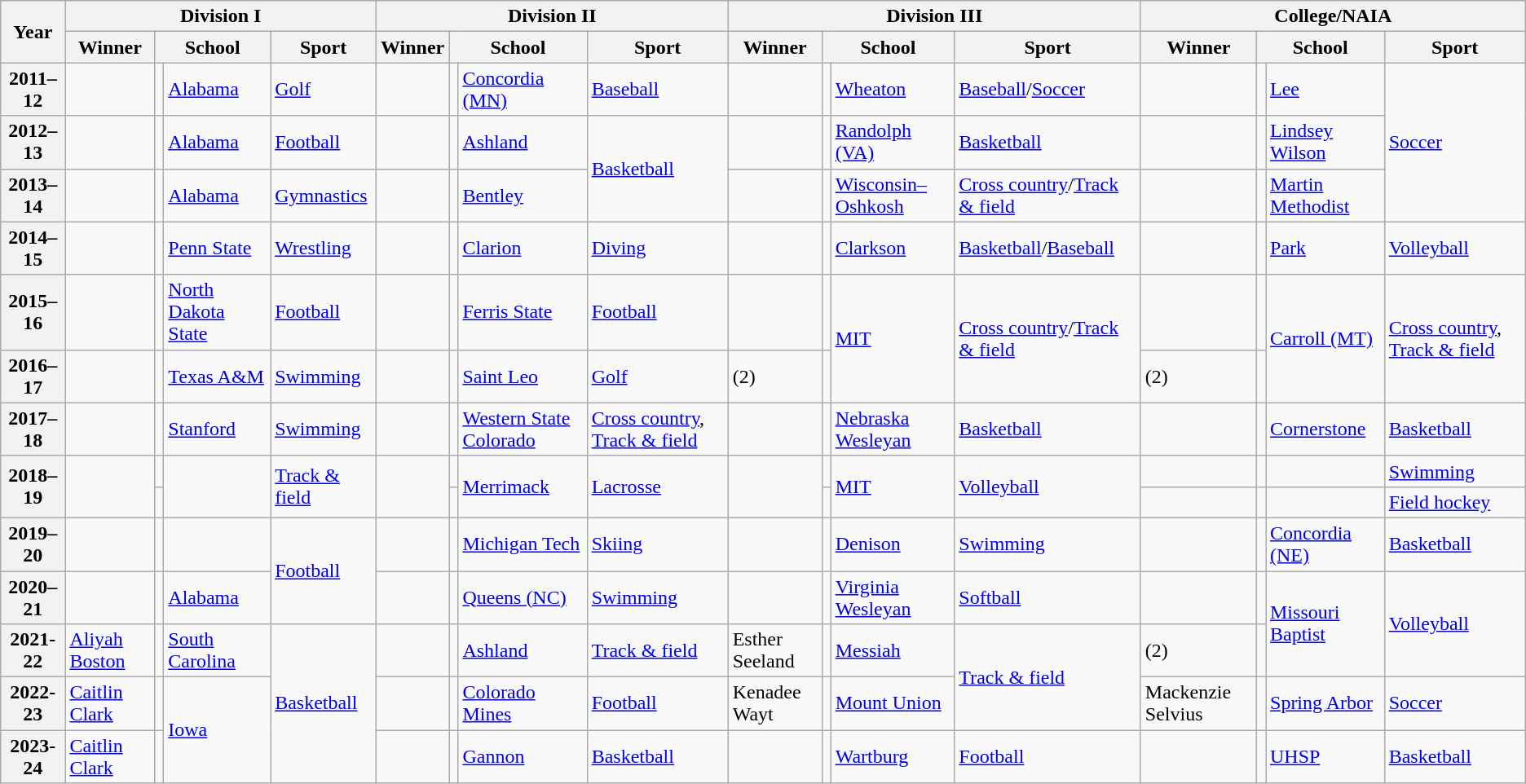<table class="wikitable sortable">
<tr>
<th scope="col" rowspan=2>Year</th>
<th scope="colgroup" colspan=4>Division I</th>
<th scope="colgroup" colspan=4>Division II</th>
<th scope="colgroup" colspan=4>Division III</th>
<th scope="colgroup" colspan=4>College/NAIA</th>
</tr>
<tr>
<th scope="col">Winner</th>
<th scope="col" colspan=2>School</th>
<th scope="col">Sport</th>
<th scope="col">Winner</th>
<th scope="col" colspan=2>School</th>
<th scope="col">Sport</th>
<th scope="col">Winner</th>
<th scope="col" colspan=2>School</th>
<th scope="col">Sport</th>
<th scope="col">Winner</th>
<th scope="col" colspan=2>School</th>
<th scope="col">Sport</th>
</tr>
<tr>
<th scope="row">2011–12</th>
<td></td>
<td style=></td>
<td><a href='#'>Alabama</a></td>
<td><a href='#'>Golf</a></td>
<td></td>
<td style=></td>
<td><a href='#'>Concordia (MN)</a></td>
<td><a href='#'>Baseball</a></td>
<td></td>
<td style=></td>
<td><a href='#'>Wheaton</a></td>
<td><a href='#'>Baseball</a>/<a href='#'>Soccer</a></td>
<td></td>
<td style=></td>
<td><a href='#'>Lee</a></td>
<td rowspan=3><a href='#'>Soccer</a></td>
</tr>
<tr>
<th scope="row">2012–13</th>
<td></td>
<td style=></td>
<td><a href='#'>Alabama</a></td>
<td><a href='#'>Football</a></td>
<td></td>
<td style=></td>
<td><a href='#'>Ashland</a></td>
<td rowspan=2><a href='#'>Basketball</a></td>
<td></td>
<td style=></td>
<td><a href='#'>Randolph (VA)</a></td>
<td><a href='#'>Basketball</a></td>
<td> </td>
<td style=></td>
<td><a href='#'>Lindsey Wilson</a></td>
</tr>
<tr>
<th scope="row">2013–14</th>
<td></td>
<td style=></td>
<td><a href='#'>Alabama</a></td>
<td><a href='#'>Gymnastics</a></td>
<td></td>
<td style=></td>
<td><a href='#'>Bentley</a></td>
<td></td>
<td style=></td>
<td><a href='#'>Wisconsin–Oshkosh</a></td>
<td><a href='#'>Cross country</a>/<a href='#'>Track & field</a></td>
<td> </td>
<td style=></td>
<td><a href='#'>Martin Methodist</a></td>
</tr>
<tr>
<th scope="row">2014–15</th>
<td></td>
<td style=></td>
<td><a href='#'>Penn State</a></td>
<td><a href='#'>Wrestling</a></td>
<td></td>
<td style=></td>
<td><a href='#'>Clarion</a></td>
<td><a href='#'>Diving</a></td>
<td></td>
<td style=></td>
<td><a href='#'>Clarkson</a></td>
<td><a href='#'>Basketball</a>/<a href='#'>Baseball</a></td>
<td> </td>
<td style=></td>
<td><a href='#'>Park</a></td>
<td><a href='#'>Volleyball</a></td>
</tr>
<tr>
<th scope="row">2015–16</th>
<td></td>
<td style=></td>
<td><a href='#'>North Dakota State</a></td>
<td><a href='#'>Football</a></td>
<td></td>
<td style=></td>
<td><a href='#'>Ferris State</a></td>
<td><a href='#'>Football</a></td>
<td></td>
<td style=></td>
<td rowspan=2><a href='#'>MIT</a></td>
<td rowspan=2><a href='#'>Cross country</a>/<a href='#'>Track & field</a></td>
<td></td>
<td style=></td>
<td rowspan=2><a href='#'>Carroll (MT)</a></td>
<td rowspan=2><a href='#'>Cross country</a>, <a href='#'>Track & field</a></td>
</tr>
<tr>
<th scope="row">2016–17</th>
<td></td>
<td style=></td>
<td><a href='#'>Texas A&M</a></td>
<td><a href='#'>Swimming</a></td>
<td></td>
<td style=></td>
<td><a href='#'>Saint Leo</a></td>
<td><a href='#'>Golf</a></td>
<td> (2)</td>
<td style=></td>
<td> (2)</td>
<td style=></td>
</tr>
<tr>
<th scope="row">2017–18</th>
<td></td>
<td style=></td>
<td><a href='#'>Stanford</a></td>
<td><a href='#'>Swimming</a></td>
<td> </td>
<td style=></td>
<td><a href='#'>Western State Colorado</a></td>
<td><a href='#'>Cross country</a>, <a href='#'>Track & field</a></td>
<td></td>
<td style=></td>
<td><a href='#'>Nebraska Wesleyan</a></td>
<td><a href='#'>Basketball</a></td>
<td></td>
<td style=></td>
<td><a href='#'>Cornerstone</a></td>
<td><a href='#'>Basketball</a></td>
</tr>
<tr>
<th scope="row" rowspan=2>2018–19</th>
<td rowspan=2></td>
<td style=></td>
<td rowspan=2></td>
<td rowspan=2><a href='#'>Track & field</a></td>
<td rowspan=2></td>
<td style=></td>
<td rowspan=2><a href='#'>Merrimack</a></td>
<td rowspan=2><a href='#'>Lacrosse</a></td>
<td rowspan=2></td>
<td style=></td>
<td rowspan=2><a href='#'>MIT</a></td>
<td rowspan=2><a href='#'>Volleyball</a></td>
<td></td>
<td style=></td>
<td></td>
<td><a href='#'>Swimming</a></td>
</tr>
<tr>
<td style=></td>
<td style=></td>
<td style=></td>
<td> </td>
<td style=></td>
<td></td>
<td><a href='#'>Field hockey</a></td>
</tr>
<tr>
<th scope="row">2019–20</th>
<td></td>
<td style=></td>
<td></td>
<td rowspan=2><a href='#'>Football</a></td>
<td></td>
<td style=></td>
<td><a href='#'>Michigan Tech</a></td>
<td><a href='#'>Skiing</a></td>
<td></td>
<td style=></td>
<td><a href='#'>Denison</a></td>
<td><a href='#'>Swimming</a></td>
<td></td>
<td style=></td>
<td><a href='#'>Concordia (NE)</a></td>
<td><a href='#'>Basketball</a></td>
</tr>
<tr>
<th scope="row">2020–21</th>
<td></td>
<td style=></td>
<td><a href='#'>Alabama</a></td>
<td></td>
<td style=></td>
<td><a href='#'>Queens (NC)</a></td>
<td><a href='#'>Swimming</a></td>
<td></td>
<td style=></td>
<td><a href='#'>Virginia Wesleyan</a></td>
<td><a href='#'>Softball</a></td>
<td> </td>
<td style=></td>
<td rowspan=2><a href='#'>Missouri Baptist</a></td>
<td rowspan=2><a href='#'>Volleyball</a></td>
</tr>
<tr>
<th scope="row">2021-22</th>
<td><a href='#'>Aliyah Boston</a></td>
<td style=></td>
<td><a href='#'>South Carolina</a></td>
<td rowspan=3><a href='#'>Basketball</a></td>
<td></td>
<td style=></td>
<td><a href='#'>Ashland</a></td>
<td><a href='#'>Track & field</a></td>
<td>Esther Seeland</td>
<td style=></td>
<td><a href='#'>Messiah</a></td>
<td rowspan=2><a href='#'>Track & field</a></td>
<td>  (2)</td>
<td style=></td>
</tr>
<tr>
<th scope="row">2022-23</th>
<td><a href='#'>Caitlin Clark</a></td>
<td style=></td>
<td rowspan=2><a href='#'>Iowa</a></td>
<td></td>
<td style=></td>
<td><a href='#'>Colorado Mines</a></td>
<td><a href='#'>Football</a></td>
<td>Kenadee Wayt</td>
<td style=></td>
<td><a href='#'>Mount Union</a></td>
<td>Mackenzie Selvius</td>
<td style=></td>
<td><a href='#'>Spring Arbor</a></td>
<td><a href='#'>Soccer</a></td>
</tr>
<tr>
<th scope="row">2023-24</th>
<td><a href='#'>Caitlin Clark</a></td>
<td style=></td>
<td></td>
<td style=></td>
<td><a href='#'>Gannon</a></td>
<td><a href='#'>Basketball</a></td>
<td></td>
<td style=></td>
<td><a href='#'>Wartburg</a></td>
<td><a href='#'>Football</a></td>
<td></td>
<td style=></td>
<td><a href='#'>UHSP</a></td>
<td><a href='#'>Basketball</a></td>
</tr>
</table>
